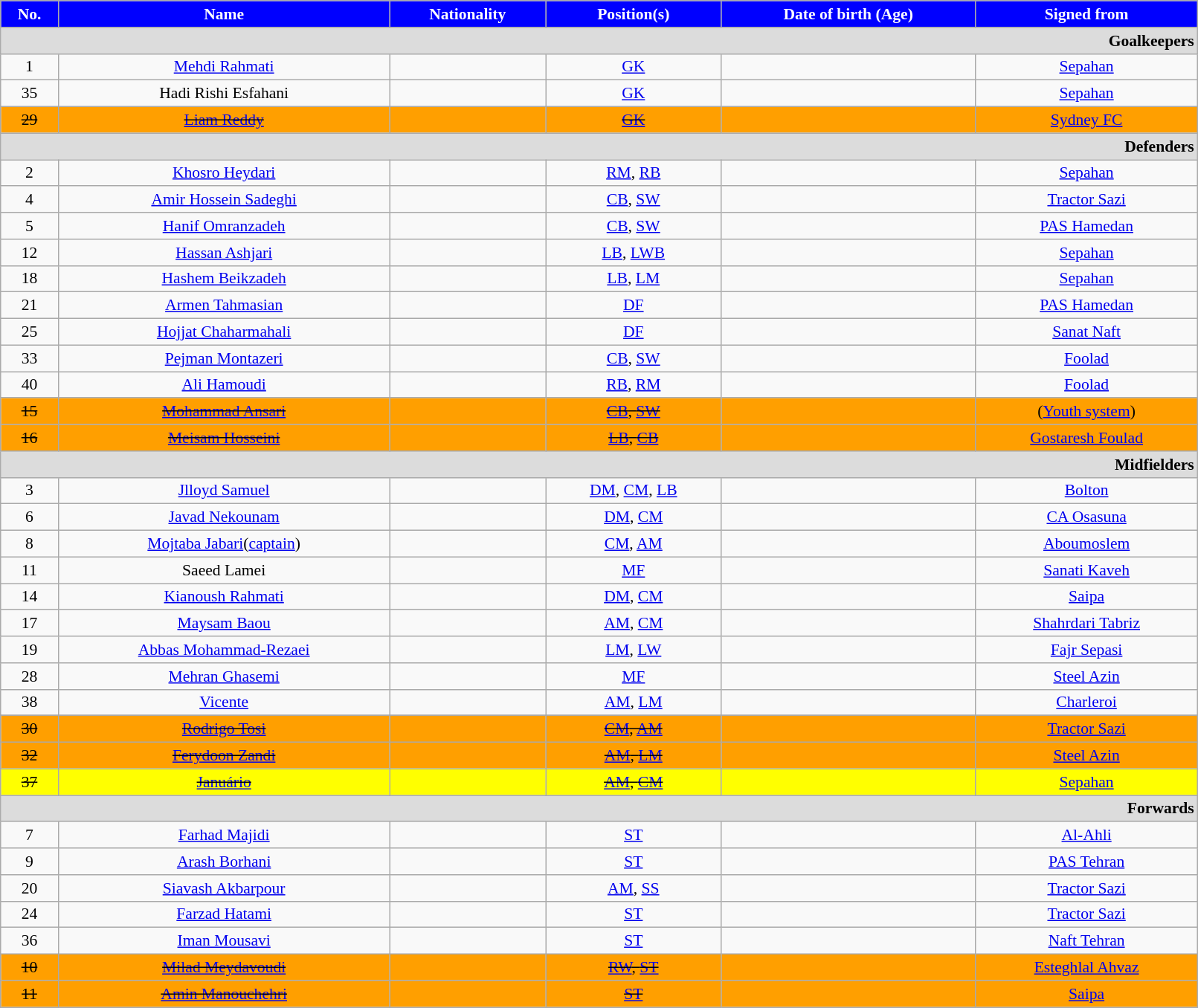<table class="wikitable" style="text-align:center; font-size:90%; width:85%;">
<tr>
<th style="background:#00f; color:white; text-align:center;">No.</th>
<th style="background:#00f; color:white; text-align:center;">Name</th>
<th style="background:#00f; color:white; text-align:center;">Nationality</th>
<th style="background:#00f; color:white; text-align:center;">Position(s)</th>
<th style="background:#00f; color:white; text-align:center;">Date of birth (Age)</th>
<th style="background:#00f; color:white; text-align:center;">Signed from</th>
</tr>
<tr>
<th colspan="7"  style="background:#dcdcdc; text-align:right;">Goalkeepers</th>
</tr>
<tr>
<td>1</td>
<td><a href='#'>Mehdi Rahmati</a></td>
<td></td>
<td><a href='#'>GK</a></td>
<td></td>
<td> <a href='#'>Sepahan</a></td>
</tr>
<tr>
<td>35</td>
<td>Hadi Rishi Esfahani</td>
<td></td>
<td><a href='#'>GK</a></td>
<td></td>
<td> <a href='#'>Sepahan</a></td>
</tr>
<tr style="background:#ff9f00;">
<td><s>29</s></td>
<td><s><a href='#'>Liam Reddy</a></s></td>
<td></td>
<td><s><a href='#'>GK</a></s></td>
<td><s></s></td>
<td> <a href='#'>Sydney FC</a></td>
</tr>
<tr>
<th colspan="7"  style="background:#dcdcdc; text-align:right;">Defenders</th>
</tr>
<tr>
<td>2</td>
<td><a href='#'>Khosro Heydari</a></td>
<td></td>
<td><a href='#'>RM</a>, <a href='#'>RB</a></td>
<td></td>
<td> <a href='#'>Sepahan</a></td>
</tr>
<tr>
<td>4</td>
<td><a href='#'>Amir Hossein Sadeghi</a></td>
<td></td>
<td><a href='#'>CB</a>, <a href='#'>SW</a></td>
<td></td>
<td> <a href='#'>Tractor Sazi</a></td>
</tr>
<tr>
<td>5</td>
<td><a href='#'>Hanif Omranzadeh</a></td>
<td></td>
<td><a href='#'>CB</a>, <a href='#'>SW</a></td>
<td></td>
<td> <a href='#'>PAS Hamedan</a></td>
</tr>
<tr>
<td>12</td>
<td><a href='#'>Hassan Ashjari</a></td>
<td></td>
<td><a href='#'>LB</a>, <a href='#'>LWB</a></td>
<td></td>
<td> <a href='#'>Sepahan</a></td>
</tr>
<tr>
<td>18</td>
<td><a href='#'>Hashem Beikzadeh</a></td>
<td></td>
<td><a href='#'>LB</a>, <a href='#'>LM</a></td>
<td></td>
<td> <a href='#'>Sepahan</a></td>
</tr>
<tr>
<td>21</td>
<td><a href='#'>Armen Tahmasian</a></td>
<td></td>
<td><a href='#'>DF</a></td>
<td></td>
<td> <a href='#'>PAS Hamedan</a></td>
</tr>
<tr>
<td>25</td>
<td><a href='#'>Hojjat Chaharmahali</a></td>
<td></td>
<td><a href='#'>DF</a></td>
<td></td>
<td> <a href='#'>Sanat Naft</a></td>
</tr>
<tr>
<td>33</td>
<td><a href='#'>Pejman Montazeri</a></td>
<td></td>
<td><a href='#'>CB</a>, <a href='#'>SW</a></td>
<td></td>
<td> <a href='#'>Foolad</a></td>
</tr>
<tr>
<td>40</td>
<td><a href='#'>Ali Hamoudi</a></td>
<td></td>
<td><a href='#'>RB</a>, <a href='#'>RM</a></td>
<td></td>
<td> <a href='#'>Foolad</a></td>
</tr>
<tr style="background:#ff9f00;">
<td><s>15</s></td>
<td><s><a href='#'>Mohammad Ansari</a></s></td>
<td></td>
<td><s><a href='#'>CB</a>, <a href='#'>SW</a></s></td>
<td></td>
<td>(<a href='#'>Youth system</a>)</td>
</tr>
<tr style="background:#ff9f00;">
<td><s>16</s></td>
<td><s><a href='#'>Meisam Hosseini</a></s></td>
<td></td>
<td><s><a href='#'>LB</a>, <a href='#'>CB</a></s></td>
<td><s></s></td>
<td> <a href='#'>Gostaresh Foulad</a></td>
</tr>
<tr>
<th colspan="7"  style="background:#dcdcdc; text-align:right;">Midfielders</th>
</tr>
<tr>
<td>3</td>
<td><a href='#'>Jlloyd Samuel</a></td>
<td></td>
<td><a href='#'>DM</a>, <a href='#'>CM</a>, <a href='#'>LB</a></td>
<td></td>
<td> <a href='#'>Bolton</a></td>
</tr>
<tr>
<td>6</td>
<td><a href='#'>Javad Nekounam</a></td>
<td></td>
<td><a href='#'>DM</a>, <a href='#'>CM</a></td>
<td></td>
<td> <a href='#'>CA Osasuna</a></td>
</tr>
<tr>
<td>8</td>
<td><a href='#'>Mojtaba Jabari</a>(<a href='#'>captain</a>)</td>
<td></td>
<td><a href='#'>CM</a>, <a href='#'>AM</a></td>
<td></td>
<td> <a href='#'>Aboumoslem</a></td>
</tr>
<tr>
<td>11</td>
<td>Saeed Lamei</td>
<td></td>
<td><a href='#'>MF</a></td>
<td></td>
<td> <a href='#'>Sanati Kaveh</a></td>
</tr>
<tr>
<td>14</td>
<td><a href='#'>Kianoush Rahmati</a></td>
<td></td>
<td><a href='#'>DM</a>, <a href='#'>CM</a></td>
<td></td>
<td> <a href='#'>Saipa</a></td>
</tr>
<tr>
<td>17</td>
<td><a href='#'>Maysam Baou</a></td>
<td></td>
<td><a href='#'>AM</a>, <a href='#'>CM</a></td>
<td></td>
<td> <a href='#'>Shahrdari Tabriz</a></td>
</tr>
<tr>
<td>19</td>
<td><a href='#'>Abbas Mohammad-Rezaei</a></td>
<td></td>
<td><a href='#'>LM</a>, <a href='#'>LW</a></td>
<td></td>
<td> <a href='#'>Fajr Sepasi</a></td>
</tr>
<tr>
<td>28</td>
<td><a href='#'>Mehran Ghasemi</a></td>
<td></td>
<td><a href='#'>MF</a></td>
<td></td>
<td> <a href='#'>Steel Azin</a></td>
</tr>
<tr>
<td>38</td>
<td><a href='#'>Vicente</a></td>
<td></td>
<td><a href='#'>AM</a>, <a href='#'>LM</a></td>
<td></td>
<td> <a href='#'>Charleroi</a></td>
</tr>
<tr>
</tr>
<tr style="background:#ff9f00;">
<td><s>30</s></td>
<td><s><a href='#'>Rodrigo Tosi</a></s></td>
<td></td>
<td><s><a href='#'>CM</a>, <a href='#'>AM</a></s></td>
<td><s></s></td>
<td> <a href='#'>Tractor Sazi</a></td>
</tr>
<tr style="background:#ff9f00;">
<td><s>32</s></td>
<td><s><a href='#'>Ferydoon Zandi</a></s></td>
<td></td>
<td><s><a href='#'>AM</a>, <a href='#'>LM</a></s></td>
<td><s></s></td>
<td> <a href='#'>Steel Azin</a></td>
</tr>
<tr style="background:#ff0;">
<td><s>37</s></td>
<td><s><a href='#'>Januário</a></s></td>
<td></td>
<td><s><a href='#'>AM</a>, <a href='#'>CM</a></s></td>
<td><s></s></td>
<td> <a href='#'>Sepahan</a></td>
</tr>
<tr>
<th colspan="7"  style="background:#dcdcdc; text-align:right;">Forwards</th>
</tr>
<tr>
<td>7</td>
<td><a href='#'>Farhad Majidi</a></td>
<td></td>
<td><a href='#'>ST</a></td>
<td></td>
<td> <a href='#'>Al-Ahli</a></td>
</tr>
<tr>
<td>9</td>
<td><a href='#'>Arash Borhani</a></td>
<td></td>
<td><a href='#'>ST</a></td>
<td></td>
<td> <a href='#'>PAS Tehran</a></td>
</tr>
<tr>
<td>20</td>
<td><a href='#'>Siavash Akbarpour</a></td>
<td></td>
<td><a href='#'>AM</a>, <a href='#'>SS</a></td>
<td></td>
<td> <a href='#'>Tractor Sazi</a></td>
</tr>
<tr>
<td>24</td>
<td><a href='#'>Farzad Hatami</a></td>
<td></td>
<td><a href='#'>ST</a></td>
<td></td>
<td> <a href='#'>Tractor Sazi</a></td>
</tr>
<tr>
<td>36</td>
<td><a href='#'>Iman Mousavi</a></td>
<td></td>
<td><a href='#'>ST</a></td>
<td></td>
<td> <a href='#'>Naft Tehran</a></td>
</tr>
<tr style="background:#ff9f00;">
<td><s>10</s></td>
<td><s><a href='#'>Milad Meydavoudi</a></s></td>
<td></td>
<td><s><a href='#'>RW</a>, <a href='#'>ST</a></s></td>
<td><s></s></td>
<td> <a href='#'>Esteghlal Ahvaz</a></td>
</tr>
<tr style="background:#ff9f00;">
<td><s>11</s></td>
<td><s><a href='#'>Amin Manouchehri</a></s></td>
<td></td>
<td><s><a href='#'>ST</a></s></td>
<td><s></s></td>
<td> <a href='#'>Saipa</a></td>
</tr>
</table>
